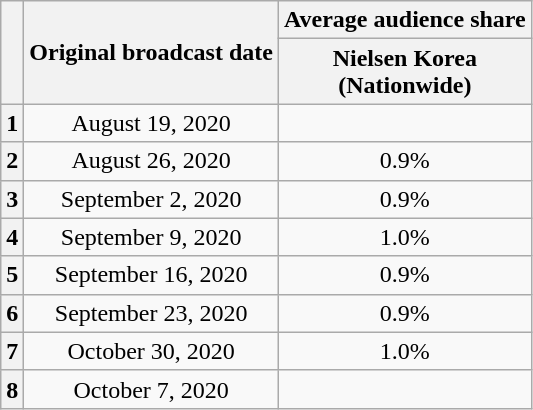<table class="wikitable" style="text-align:center">
<tr>
<th rowspan="2"></th>
<th rowspan="2">Original broadcast date</th>
<th>Average audience share</th>
</tr>
<tr>
<th>Nielsen Korea<br>(Nationwide)</th>
</tr>
<tr>
<th>1</th>
<td>August 19, 2020</td>
<td></td>
</tr>
<tr>
<th>2</th>
<td>August 26, 2020</td>
<td>0.9%</td>
</tr>
<tr>
<th>3</th>
<td>September 2, 2020</td>
<td>0.9%</td>
</tr>
<tr>
<th>4</th>
<td>September 9, 2020</td>
<td>1.0%</td>
</tr>
<tr>
<th>5</th>
<td>September 16, 2020</td>
<td>0.9%</td>
</tr>
<tr>
<th>6</th>
<td>September 23, 2020</td>
<td>0.9%</td>
</tr>
<tr>
<th>7</th>
<td>October 30, 2020</td>
<td>1.0%</td>
</tr>
<tr>
<th>8</th>
<td>October 7, 2020</td>
<td></td>
</tr>
</table>
